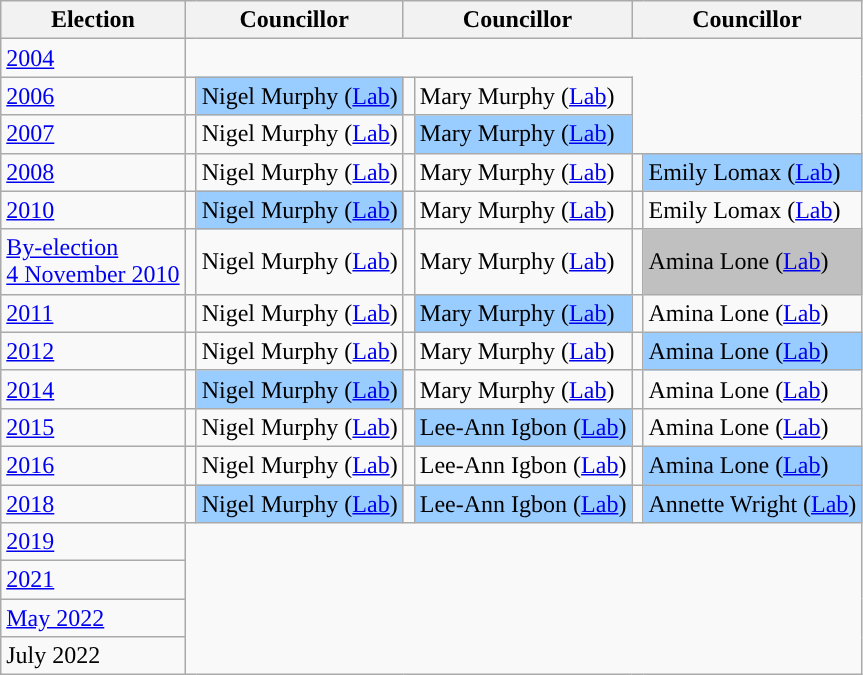<table class="wikitable">
<tr>
<th>Election</th>
<th colspan="2">Councillor</th>
<th colspan="2">Councillor</th>
<th colspan="2">Councillor</th>
</tr>
<tr>
<td><a href='#'>2004</a><br>

</td>
</tr>
<tr>
<td><a href='#'>2006</a></td>
<td style="background-color: "></td>
<td bgcolor="#99CCFF">Nigel Murphy (<a href='#'>Lab</a>)</td>
<td style="background-color: "></td>
<td>Mary Murphy (<a href='#'>Lab</a>)<br></td>
</tr>
<tr>
<td><a href='#'>2007</a></td>
<td style="background-color: "></td>
<td>Nigel Murphy (<a href='#'>Lab</a>)</td>
<td style="background-color: "></td>
<td bgcolor="#99CCFF">Mary Murphy (<a href='#'>Lab</a>)<br></td>
</tr>
<tr>
<td><a href='#'>2008</a></td>
<td style="background-color: "></td>
<td>Nigel Murphy (<a href='#'>Lab</a>)</td>
<td style="background-color: "></td>
<td>Mary Murphy (<a href='#'>Lab</a>)</td>
<td style="background-color: "></td>
<td bgcolor="#99CCFF">Emily Lomax (<a href='#'>Lab</a>)</td>
</tr>
<tr>
<td><a href='#'>2010</a></td>
<td style="background-color: "></td>
<td bgcolor="#99CCFF">Nigel Murphy (<a href='#'>Lab</a>)</td>
<td style="background-color: "></td>
<td>Mary Murphy (<a href='#'>Lab</a>)</td>
<td style="background-color: "></td>
<td>Emily Lomax (<a href='#'>Lab</a>)</td>
</tr>
<tr>
<td><a href='#'>By-election<br>4 November 2010</a></td>
<td style="background-color: "></td>
<td>Nigel Murphy (<a href='#'>Lab</a>)</td>
<td style="background-color: "></td>
<td>Mary Murphy (<a href='#'>Lab</a>)</td>
<td style="background-color: "></td>
<td bgcolor="#C0C0C0">Amina Lone (<a href='#'>Lab</a>)</td>
</tr>
<tr>
<td><a href='#'>2011</a></td>
<td style="background-color: "></td>
<td>Nigel Murphy (<a href='#'>Lab</a>)</td>
<td style="background-color: "></td>
<td bgcolor="#99CCFF">Mary Murphy (<a href='#'>Lab</a>)</td>
<td style="background-color: "></td>
<td>Amina Lone (<a href='#'>Lab</a>)</td>
</tr>
<tr>
<td><a href='#'>2012</a></td>
<td style="background-color: "></td>
<td>Nigel Murphy (<a href='#'>Lab</a>)</td>
<td style="background-color: "></td>
<td>Mary Murphy (<a href='#'>Lab</a>)</td>
<td style="background-color: "></td>
<td bgcolor="#99CCFF">Amina Lone (<a href='#'>Lab</a>)</td>
</tr>
<tr>
<td><a href='#'>2014</a></td>
<td style="background-color: "></td>
<td bgcolor="#99CCFF">Nigel Murphy (<a href='#'>Lab</a>)</td>
<td style="background-color: "></td>
<td>Mary Murphy (<a href='#'>Lab</a>)</td>
<td style="background-color: "></td>
<td>Amina Lone (<a href='#'>Lab</a>)</td>
</tr>
<tr>
<td><a href='#'>2015</a></td>
<td style="background-color: "></td>
<td>Nigel Murphy (<a href='#'>Lab</a>)</td>
<td style="background-color: "></td>
<td bgcolor="#99CCFF">Lee-Ann Igbon (<a href='#'>Lab</a>)</td>
<td style="background-color: "></td>
<td>Amina Lone (<a href='#'>Lab</a>)</td>
</tr>
<tr>
<td><a href='#'>2016</a></td>
<td style="background-color: "></td>
<td>Nigel Murphy (<a href='#'>Lab</a>)</td>
<td style="background-color: "></td>
<td>Lee-Ann Igbon (<a href='#'>Lab</a>)</td>
<td style="background-color: "></td>
<td bgcolor="#99CCFF">Amina Lone (<a href='#'>Lab</a>)</td>
</tr>
<tr>
<td><a href='#'>2018</a></td>
<td style="background-color: "></td>
<td bgcolor="#99CCFF">Nigel Murphy (<a href='#'>Lab</a>)</td>
<td style="background-color: "></td>
<td bgcolor="#99CCFF">Lee-Ann Igbon (<a href='#'>Lab</a>)</td>
<td style="background-color: "></td>
<td bgcolor="#99CCFF">Annette Wright (<a href='#'>Lab</a>)</td>
</tr>
<tr>
<td><a href='#'>2019</a><br>

</td>
</tr>
<tr>
<td><a href='#'>2021</a><br>

</td>
</tr>
<tr>
<td><a href='#'>May 2022</a><br>

</td>
</tr>
<tr>
<td>July 2022<br>

</td>
</tr>
</table>
